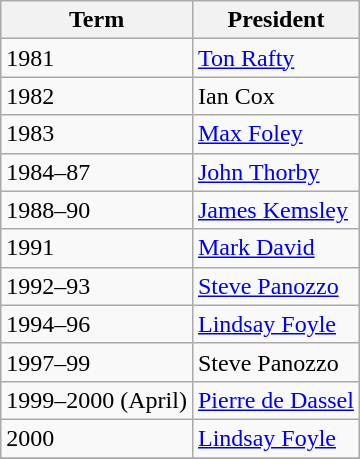<table class="wikitable">
<tr>
<th align="left">Term</th>
<th align="left">President</th>
</tr>
<tr>
<td align="left">1981</td>
<td align="centr"><a href='#'>Ton Rafty</a></td>
</tr>
<tr>
<td align="left">1982</td>
<td align="centr">Ian Cox</td>
</tr>
<tr>
<td align="left">1983</td>
<td align="centr"><a href='#'>Max Foley</a></td>
</tr>
<tr>
<td align="left">1984–87</td>
<td align="centr"><a href='#'>John Thorby</a></td>
</tr>
<tr>
<td align="left">1988–90</td>
<td align="centr"><a href='#'>James Kemsley</a></td>
</tr>
<tr>
<td align="left">1991</td>
<td align="centr"><a href='#'>Mark David</a></td>
</tr>
<tr>
<td align="left">1992–93</td>
<td align="centr"><a href='#'>Steve Panozzo</a></td>
</tr>
<tr>
<td align="left">1994–96</td>
<td align="centr"><a href='#'>Lindsay Foyle</a></td>
</tr>
<tr>
<td align="left">1997–99</td>
<td align="centr">Steve Panozzo</td>
</tr>
<tr>
<td align="left">1999–2000 (April)</td>
<td align="centr"><a href='#'>Pierre de Dassel</a></td>
</tr>
<tr>
<td align="left">2000</td>
<td align="centr"><a href='#'>Lindsay Foyle</a></td>
</tr>
<tr>
</tr>
</table>
